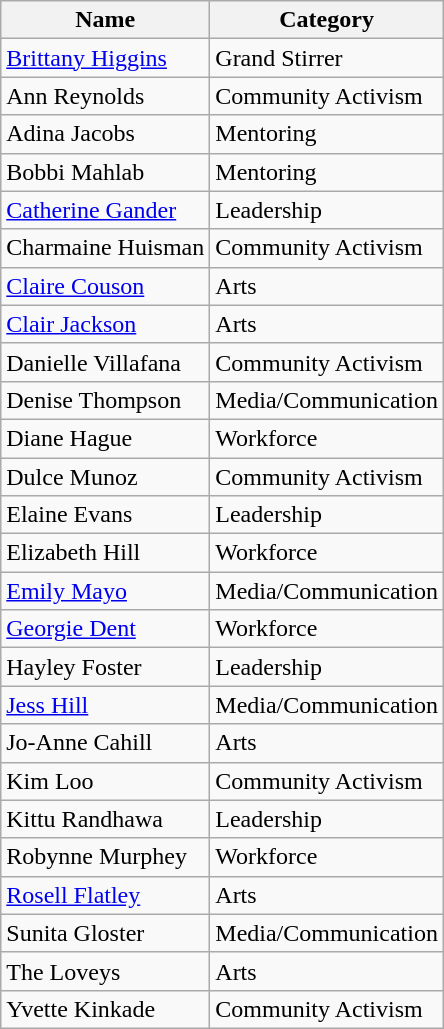<table class="wikitable">
<tr>
<th>Name</th>
<th>Category</th>
</tr>
<tr>
<td><a href='#'>Brittany Higgins</a></td>
<td>Grand Stirrer</td>
</tr>
<tr>
<td>Ann Reynolds</td>
<td>Community Activism</td>
</tr>
<tr>
<td>Adina Jacobs</td>
<td>Mentoring</td>
</tr>
<tr>
<td>Bobbi Mahlab</td>
<td>Mentoring</td>
</tr>
<tr>
<td><a href='#'>Catherine Gander</a></td>
<td>Leadership</td>
</tr>
<tr>
<td>Charmaine Huisman</td>
<td>Community Activism</td>
</tr>
<tr>
<td><a href='#'>Claire Couson</a></td>
<td>Arts</td>
</tr>
<tr>
<td><a href='#'>Clair Jackson</a></td>
<td>Arts</td>
</tr>
<tr>
<td>Danielle Villafana</td>
<td>Community Activism</td>
</tr>
<tr>
<td>Denise Thompson</td>
<td>Media/Communication</td>
</tr>
<tr>
<td>Diane Hague</td>
<td>Workforce</td>
</tr>
<tr>
<td>Dulce Munoz</td>
<td>Community Activism</td>
</tr>
<tr>
<td>Elaine Evans</td>
<td>Leadership</td>
</tr>
<tr>
<td>Elizabeth Hill</td>
<td>Workforce</td>
</tr>
<tr>
<td><a href='#'>Emily Mayo</a></td>
<td>Media/Communication</td>
</tr>
<tr>
<td><a href='#'>Georgie Dent</a></td>
<td>Workforce</td>
</tr>
<tr>
<td>Hayley Foster</td>
<td>Leadership</td>
</tr>
<tr>
<td><a href='#'>Jess Hill</a></td>
<td>Media/Communication</td>
</tr>
<tr>
<td>Jo-Anne Cahill</td>
<td>Arts</td>
</tr>
<tr>
<td>Kim Loo</td>
<td>Community Activism</td>
</tr>
<tr>
<td>Kittu Randhawa</td>
<td>Leadership</td>
</tr>
<tr>
<td>Robynne Murphey</td>
<td>Workforce</td>
</tr>
<tr>
<td><a href='#'>Rosell Flatley</a></td>
<td>Arts</td>
</tr>
<tr>
<td>Sunita Gloster</td>
<td>Media/Communication</td>
</tr>
<tr>
<td>The Loveys</td>
<td>Arts</td>
</tr>
<tr>
<td>Yvette Kinkade</td>
<td>Community Activism</td>
</tr>
</table>
